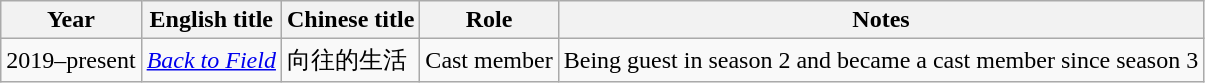<table class="wikitable sortable">
<tr>
<th>Year</th>
<th>English title</th>
<th>Chinese title</th>
<th>Role</th>
<th class="unsortable">Notes</th>
</tr>
<tr>
<td>2019–present</td>
<td><em><a href='#'>Back to Field</a></em></td>
<td>向往的生活</td>
<td>Cast member</td>
<td>Being guest in season 2 and became a cast member since season 3</td>
</tr>
</table>
